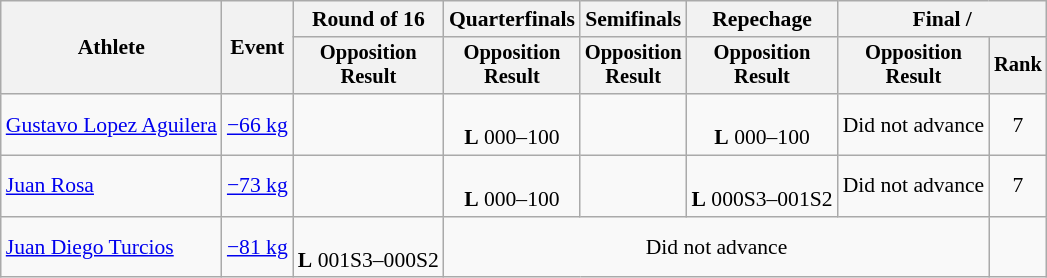<table class="wikitable" style="font-size:90%">
<tr>
<th rowspan=2>Athlete</th>
<th rowspan=2>Event</th>
<th>Round of 16</th>
<th>Quarterfinals</th>
<th>Semifinals</th>
<th>Repechage</th>
<th colspan=2>Final / </th>
</tr>
<tr style="font-size:95%">
<th>Opposition<br>Result</th>
<th>Opposition<br>Result</th>
<th>Opposition<br>Result</th>
<th>Opposition<br>Result</th>
<th>Opposition<br>Result</th>
<th>Rank</th>
</tr>
<tr align=center>
<td align=left><a href='#'>Gustavo Lopez Aguilera</a></td>
<td align=left><a href='#'>−66 kg</a></td>
<td></td>
<td><br><strong>L</strong> 000–100</td>
<td></td>
<td><br><strong>L</strong> 000–100</td>
<td>Did not advance</td>
<td>7</td>
</tr>
<tr align=center>
<td align=left><a href='#'>Juan Rosa</a></td>
<td align=left><a href='#'>−73 kg</a></td>
<td></td>
<td><br><strong>L</strong> 000–100</td>
<td></td>
<td><br><strong>L</strong> 000S3–001S2</td>
<td>Did not advance</td>
<td>7</td>
</tr>
<tr align=center>
<td align=left><a href='#'>Juan Diego Turcios</a></td>
<td align=left><a href='#'>−81 kg</a></td>
<td><br><strong>L</strong> 001S3–000S2</td>
<td colspan=4>Did not advance</td>
<td></td>
</tr>
</table>
